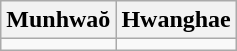<table class="wikitable">
<tr>
<th>Munhwaŏ</th>
<th>Hwanghae</th>
</tr>
<tr>
<td></td>
<td></td>
</tr>
</table>
